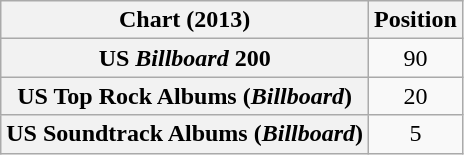<table class="wikitable sortable plainrowheaders" style="text-align:center">
<tr>
<th scope="col">Chart (2013)</th>
<th scope="col">Position</th>
</tr>
<tr>
<th scope="row">US <em>Billboard</em> 200</th>
<td>90</td>
</tr>
<tr>
<th scope="row">US Top Rock Albums (<em>Billboard</em>)</th>
<td>20</td>
</tr>
<tr>
<th scope="row">US Soundtrack Albums (<em>Billboard</em>)</th>
<td>5</td>
</tr>
</table>
